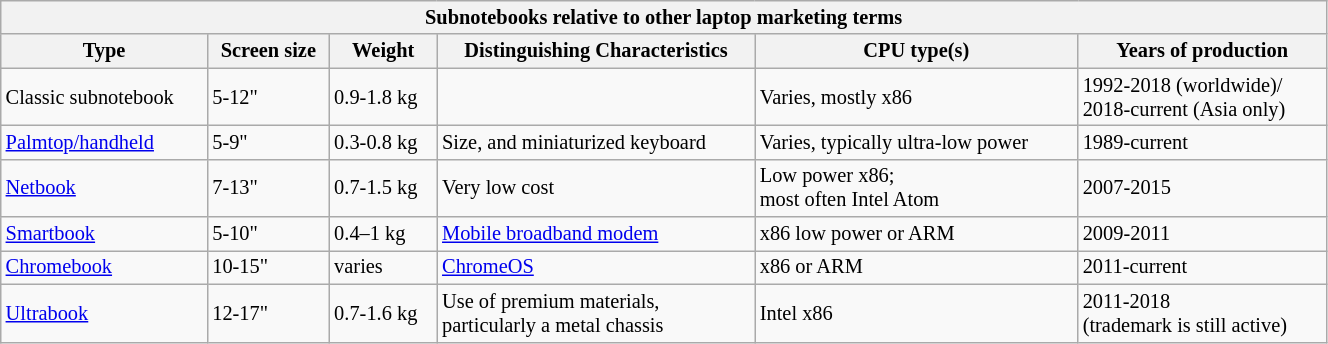<table class="wikitable mw-collapsible" style="min-width:70%; font-size:85%;">
<tr>
<th colspan="6">Subnotebooks relative to other laptop marketing terms</th>
</tr>
<tr>
<th><strong>Type</strong></th>
<th>Screen size</th>
<th>Weight</th>
<th>Distinguishing Characteristics</th>
<th>CPU type(s)</th>
<th>Years of production</th>
</tr>
<tr>
<td>Classic subnotebook</td>
<td>5-12"</td>
<td>0.9-1.8 kg</td>
<td></td>
<td>Varies, mostly x86</td>
<td>1992-2018 (worldwide)/<br>2018-current (Asia only)</td>
</tr>
<tr>
<td><a href='#'>Palmtop/handheld</a></td>
<td>5-9"</td>
<td>0.3-0.8 kg</td>
<td>Size, and miniaturized keyboard</td>
<td>Varies, typically ultra-low power</td>
<td>1989-current</td>
</tr>
<tr>
<td><a href='#'>Netbook</a></td>
<td>7-13"</td>
<td>0.7-1.5 kg</td>
<td>Very low cost</td>
<td>Low power x86;<br>most often Intel Atom</td>
<td>2007-2015</td>
</tr>
<tr>
<td><a href='#'>Smartbook</a></td>
<td>5-10"</td>
<td>0.4–1 kg</td>
<td><a href='#'>Mobile broadband modem</a></td>
<td>x86 low power or ARM</td>
<td>2009-2011</td>
</tr>
<tr>
<td><a href='#'>Chromebook</a></td>
<td>10-15"</td>
<td>varies</td>
<td><a href='#'>ChromeOS</a></td>
<td>x86 or ARM</td>
<td>2011-current</td>
</tr>
<tr>
<td><a href='#'>Ultrabook</a></td>
<td>12-17"</td>
<td>0.7-1.6 kg</td>
<td>Use of premium materials,<br>particularly a metal chassis</td>
<td>Intel x86</td>
<td>2011-2018<br>(trademark is still active)</td>
</tr>
</table>
